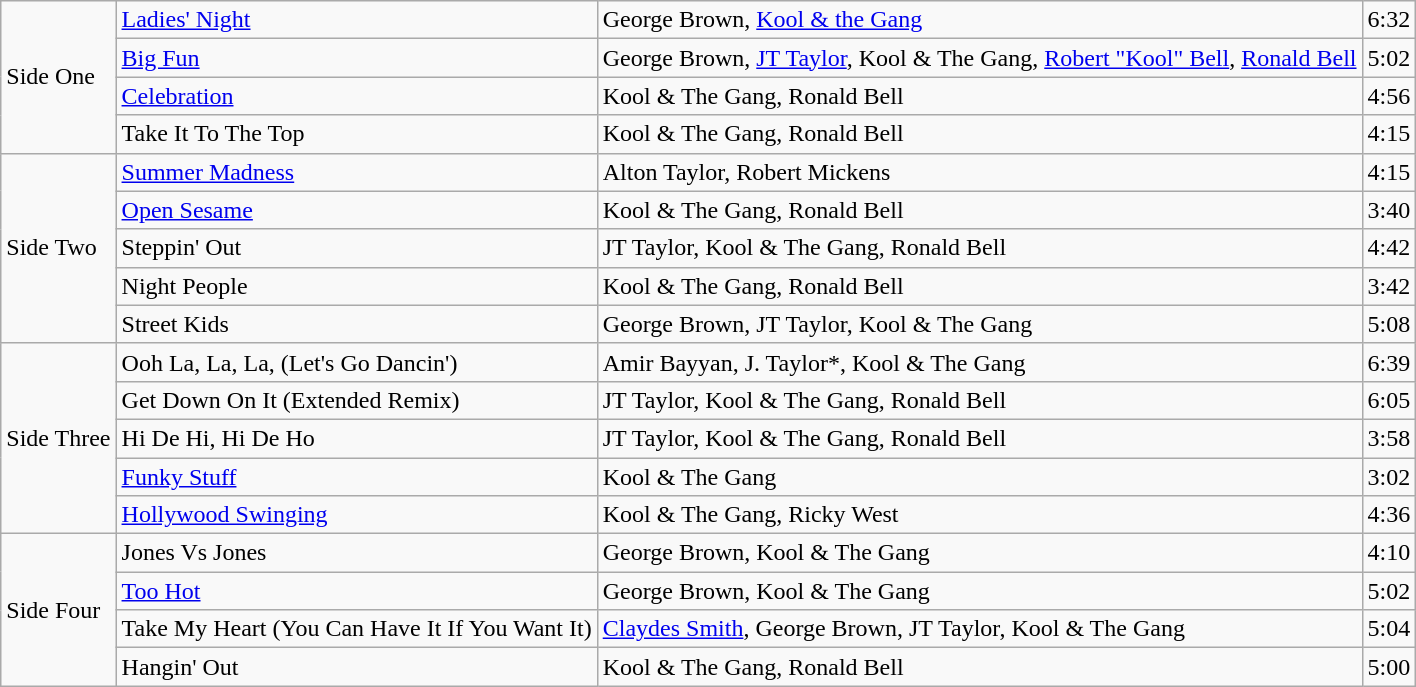<table class="wikitable">
<tr>
<td rowspan="4">Side One</td>
<td><a href='#'>Ladies' Night</a></td>
<td>George Brown, <a href='#'>Kool & the Gang</a></td>
<td>6:32</td>
</tr>
<tr>
<td><a href='#'>Big Fun</a></td>
<td>George Brown, <a href='#'>JT Taylor</a>, Kool & The Gang, <a href='#'>Robert "Kool" Bell</a>, <a href='#'>Ronald Bell</a></td>
<td>5:02</td>
</tr>
<tr>
<td><a href='#'>Celebration</a></td>
<td>Kool & The Gang, Ronald Bell</td>
<td>4:56</td>
</tr>
<tr>
<td>Take It To The Top</td>
<td>Kool & The Gang, Ronald Bell</td>
<td>4:15</td>
</tr>
<tr>
<td rowspan="5">Side Two</td>
<td><a href='#'>Summer Madness</a></td>
<td>Alton Taylor, Robert Mickens</td>
<td>4:15</td>
</tr>
<tr>
<td><a href='#'>Open Sesame</a></td>
<td>Kool & The Gang, Ronald Bell</td>
<td>3:40</td>
</tr>
<tr>
<td>Steppin' Out</td>
<td>JT Taylor, Kool & The Gang, Ronald Bell</td>
<td>4:42</td>
</tr>
<tr>
<td>Night People</td>
<td>Kool & The Gang, Ronald Bell</td>
<td>3:42</td>
</tr>
<tr>
<td>Street Kids</td>
<td>George Brown, JT Taylor, Kool & The Gang</td>
<td>5:08</td>
</tr>
<tr>
<td rowspan="5">Side Three</td>
<td>Ooh La, La, La, (Let's Go Dancin')</td>
<td>Amir Bayyan, J. Taylor*, Kool & The Gang</td>
<td>6:39</td>
</tr>
<tr>
<td>Get Down On It (Extended Remix)</td>
<td>JT Taylor, Kool & The Gang, Ronald Bell</td>
<td>6:05</td>
</tr>
<tr>
<td>Hi De Hi, Hi De Ho</td>
<td>JT Taylor, Kool & The Gang, Ronald Bell</td>
<td>3:58</td>
</tr>
<tr>
<td><a href='#'>Funky Stuff</a></td>
<td>Kool & The Gang</td>
<td>3:02</td>
</tr>
<tr>
<td><a href='#'>Hollywood Swinging</a></td>
<td>Kool & The Gang, Ricky West</td>
<td>4:36</td>
</tr>
<tr>
<td rowspan="4">Side Four</td>
<td>Jones Vs Jones</td>
<td>George Brown, Kool & The Gang</td>
<td>4:10</td>
</tr>
<tr>
<td><a href='#'>Too Hot</a></td>
<td>George Brown, Kool & The Gang</td>
<td>5:02</td>
</tr>
<tr>
<td>Take My Heart (You Can Have It If You Want It)</td>
<td><a href='#'>Claydes Smith</a>, George Brown, JT Taylor, Kool & The Gang</td>
<td>5:04</td>
</tr>
<tr>
<td>Hangin' Out</td>
<td>Kool & The Gang, Ronald Bell</td>
<td>5:00</td>
</tr>
</table>
